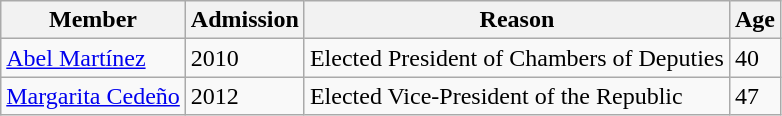<table class="wikitable sortable">
<tr>
<th>Member</th>
<th>Admission</th>
<th>Reason</th>
<th>Age</th>
</tr>
<tr>
<td><a href='#'>Abel Martínez</a></td>
<td>2010</td>
<td>Elected President of Chambers of Deputies</td>
<td>40</td>
</tr>
<tr>
<td><a href='#'>Margarita Cedeño</a></td>
<td>2012</td>
<td>Elected Vice-President of the Republic</td>
<td>47</td>
</tr>
</table>
